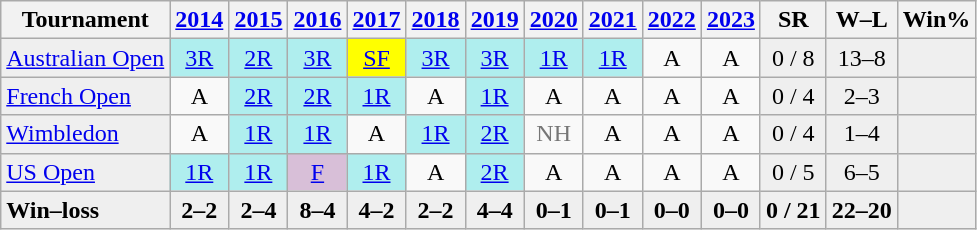<table class="wikitable" style="text-align:center">
<tr>
<th>Tournament</th>
<th><a href='#'>2014</a></th>
<th><a href='#'>2015</a></th>
<th><a href='#'>2016</a></th>
<th><a href='#'>2017</a></th>
<th><a href='#'>2018</a></th>
<th><a href='#'>2019</a></th>
<th><a href='#'>2020</a></th>
<th><a href='#'>2021</a></th>
<th><a href='#'>2022</a></th>
<th><a href='#'>2023</a></th>
<th>SR</th>
<th>W–L</th>
<th>Win%</th>
</tr>
<tr>
<td bgcolor="efefef" align="left"><a href='#'>Australian Open</a></td>
<td bgcolor="afeeee"><a href='#'>3R</a></td>
<td bgcolor="afeeee"><a href='#'>2R</a></td>
<td bgcolor="afeeee"><a href='#'>3R</a></td>
<td bgcolor="yellow"><a href='#'>SF</a></td>
<td bgcolor="afeeee"><a href='#'>3R</a></td>
<td bgcolor="afeeee"><a href='#'>3R</a></td>
<td bgcolor="afeeee"><a href='#'>1R</a></td>
<td bgcolor="afeeee"><a href='#'>1R</a></td>
<td>A</td>
<td>A</td>
<td bgcolor="efefef">0 / 8</td>
<td bgcolor="efefef">13–8</td>
<td bgcolor="efefef"></td>
</tr>
<tr>
<td bgcolor="efefef" align="left"><a href='#'>French Open</a></td>
<td>A</td>
<td bgcolor="afeeee"><a href='#'>2R</a></td>
<td bgcolor="afeeee"><a href='#'>2R</a></td>
<td bgcolor="afeeee"><a href='#'>1R</a></td>
<td>A</td>
<td bgcolor="afeeee"><a href='#'>1R</a></td>
<td>A</td>
<td>A</td>
<td>A</td>
<td>A</td>
<td bgcolor="efefef">0 / 4</td>
<td bgcolor="efefef">2–3</td>
<td bgcolor="efefef"></td>
</tr>
<tr>
<td bgcolor="efefef" align="left"><a href='#'>Wimbledon</a></td>
<td>A</td>
<td bgcolor="afeeee"><a href='#'>1R</a></td>
<td bgcolor="afeeee"><a href='#'>1R</a></td>
<td>A</td>
<td bgcolor="afeeee"><a href='#'>1R</a></td>
<td bgcolor="afeeee"><a href='#'>2R</a></td>
<td style="color:#767676">NH</td>
<td>A</td>
<td>A</td>
<td>A</td>
<td bgcolor="efefef">0 / 4</td>
<td bgcolor="efefef">1–4</td>
<td bgcolor="efefef"></td>
</tr>
<tr>
<td bgcolor="efefef" align="left"><a href='#'>US Open</a></td>
<td bgcolor="afeeee"><a href='#'>1R</a></td>
<td bgcolor="afeeee"><a href='#'>1R</a></td>
<td bgcolor="thistle"><a href='#'>F</a></td>
<td bgcolor="afeeee"><a href='#'>1R</a></td>
<td>A</td>
<td bgcolor="afeeee"><a href='#'>2R</a></td>
<td>A</td>
<td>A</td>
<td>A</td>
<td>A</td>
<td bgcolor="efefef">0 / 5</td>
<td bgcolor="efefef">6–5</td>
<td bgcolor="efefef"></td>
</tr>
<tr style="background:#efefef;font-weight:bold">
<td align="left">Win–loss</td>
<td>2–2</td>
<td>2–4</td>
<td>8–4</td>
<td>4–2</td>
<td>2–2</td>
<td>4–4</td>
<td>0–1</td>
<td>0–1</td>
<td>0–0</td>
<td>0–0</td>
<td bgcolor="efefef">0 / 21</td>
<td>22–20</td>
<td bgcolor="efefef"></td>
</tr>
</table>
